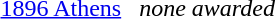<table>
<tr>
<td><a href='#'>1896 Athens</a><br></td>
<td></td>
<td></td>
<td><em>none awarded</em></td>
</tr>
</table>
